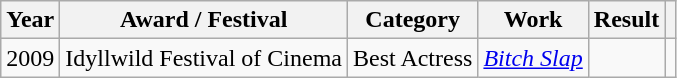<table class="wikitable">
<tr>
<th>Year</th>
<th>Award / Festival</th>
<th>Category</th>
<th>Work</th>
<th>Result</th>
<th></th>
</tr>
<tr>
<td>2009</td>
<td>Idyllwild Festival of Cinema</td>
<td>Best Actress</td>
<td><em><a href='#'>Bitch Slap</a></em></td>
<td></td>
<td></td>
</tr>
</table>
